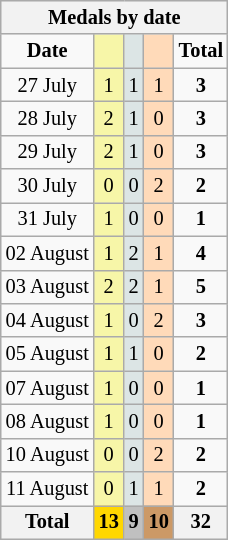<table class=wikitable style=font-size:85%;float:center;text-align:center>
<tr bgcolor="#efefef">
<th colspan=6>Medals by date</th>
</tr>
<tr align=center>
<td><strong>Date</strong></td>
<td bgcolor=#f7f6a8></td>
<td bgcolor=#dce5e5></td>
<td bgcolor=#ffdab9></td>
<td><strong>Total</strong></td>
</tr>
<tr align=center>
<td>27 July</td>
<td style="background:#F7F6A8;">1</td>
<td style="background:#DCE5E5;">1</td>
<td style="background:#FFDAB9;">1</td>
<td><strong>3</strong></td>
</tr>
<tr align=center>
<td>28 July</td>
<td style="background:#F7F6A8;">2</td>
<td style="background:#DCE5E5;">1</td>
<td style="background:#FFDAB9;">0</td>
<td><strong>3</strong></td>
</tr>
<tr align=center>
<td>29 July</td>
<td style="background:#F7F6A8;">2</td>
<td style="background:#DCE5E5;">1</td>
<td style="background:#FFDAB9;">0</td>
<td><strong>3</strong></td>
</tr>
<tr align=center>
<td>30 July</td>
<td style="background:#F7F6A8;">0</td>
<td style="background:#DCE5E5;">0</td>
<td style="background:#FFDAB9;">2</td>
<td><strong>2</strong></td>
</tr>
<tr align=center>
<td>31 July</td>
<td style="background:#F7F6A8;">1</td>
<td style="background:#DCE5E5;">0</td>
<td style="background:#FFDAB9;">0</td>
<td><strong>1</strong></td>
</tr>
<tr align=center>
<td>02 August</td>
<td style="background:#F7F6A8;">1</td>
<td style="background:#DCE5E5;">2</td>
<td style="background:#FFDAB9;">1</td>
<td><strong>4</strong></td>
</tr>
<tr align=center>
<td>03 August</td>
<td style="background:#F7F6A8;">2</td>
<td style="background:#DCE5E5;">2</td>
<td style="background:#FFDAB9;">1</td>
<td><strong>5</strong></td>
</tr>
<tr align=center>
<td>04 August</td>
<td style="background:#F7F6A8;">1</td>
<td style="background:#DCE5E5;">0</td>
<td style="background:#FFDAB9;">2</td>
<td><strong>3</strong></td>
</tr>
<tr align=center>
<td>05 August</td>
<td style="background:#F7F6A8;">1</td>
<td style="background:#DCE5E5;">1</td>
<td style="background:#FFDAB9;">0</td>
<td><strong>2</strong></td>
</tr>
<tr align=center>
<td>07 August</td>
<td style="background:#F7F6A8;">1</td>
<td style="background:#DCE5E5;">0</td>
<td style="background:#FFDAB9;">0</td>
<td><strong>1</strong></td>
</tr>
<tr align=center>
<td>08 August</td>
<td style="background:#F7F6A8;">1</td>
<td style="background:#DCE5E5;">0</td>
<td style="background:#FFDAB9;">0</td>
<td><strong>1</strong></td>
</tr>
<tr align=center>
<td>10 August</td>
<td style="background:#F7F6A8;">0</td>
<td style="background:#DCE5E5;">0</td>
<td style="background:#FFDAB9;">2</td>
<td><strong>2</strong></td>
</tr>
<tr align=center>
<td>11 August</td>
<td style="background:#F7F6A8;">0</td>
<td style="background:#DCE5E5;">1</td>
<td style="background:#FFDAB9;">1</td>
<td><strong>2</strong></td>
</tr>
<tr align=center>
<th><strong>Total</strong></th>
<th style="background:gold;"><strong>13</strong></th>
<th style="background:silver;"><strong>9</strong></th>
<th style="background:#c96;"><strong>10</strong></th>
<th>32</th>
</tr>
</table>
